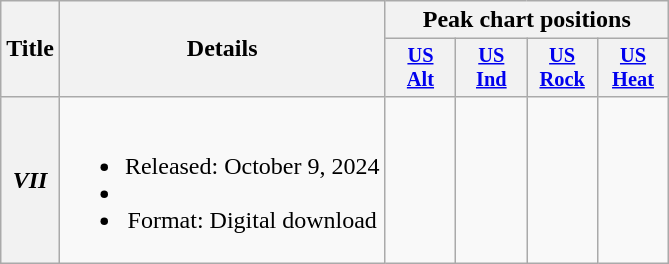<table class="wikitable plainrowheaders" style="text-align:center;">
<tr>
<th scope="col" rowspan="2">Title</th>
<th scope="col" rowspan="2">Details</th>
<th scope="col" colspan="4">Peak chart positions</th>
</tr>
<tr>
<th style="width:3em;font-size:85%"><a href='#'>US<br>Alt</a></th>
<th style="width:3em;font-size:85%"><a href='#'>US<br>Ind</a></th>
<th style="width:3em;font-size:85%"><a href='#'>US<br>Rock</a></th>
<th style="width:3em;font-size:85%"><a href='#'>US<br>Heat</a></th>
</tr>
<tr>
<th scope="row"><em>VII</em></th>
<td><br><ul><li>Released: October 9, 2024</li><li></li><li>Format: Digital download</li></ul></td>
<td></td>
<td></td>
<td></td>
<td></td>
</tr>
</table>
